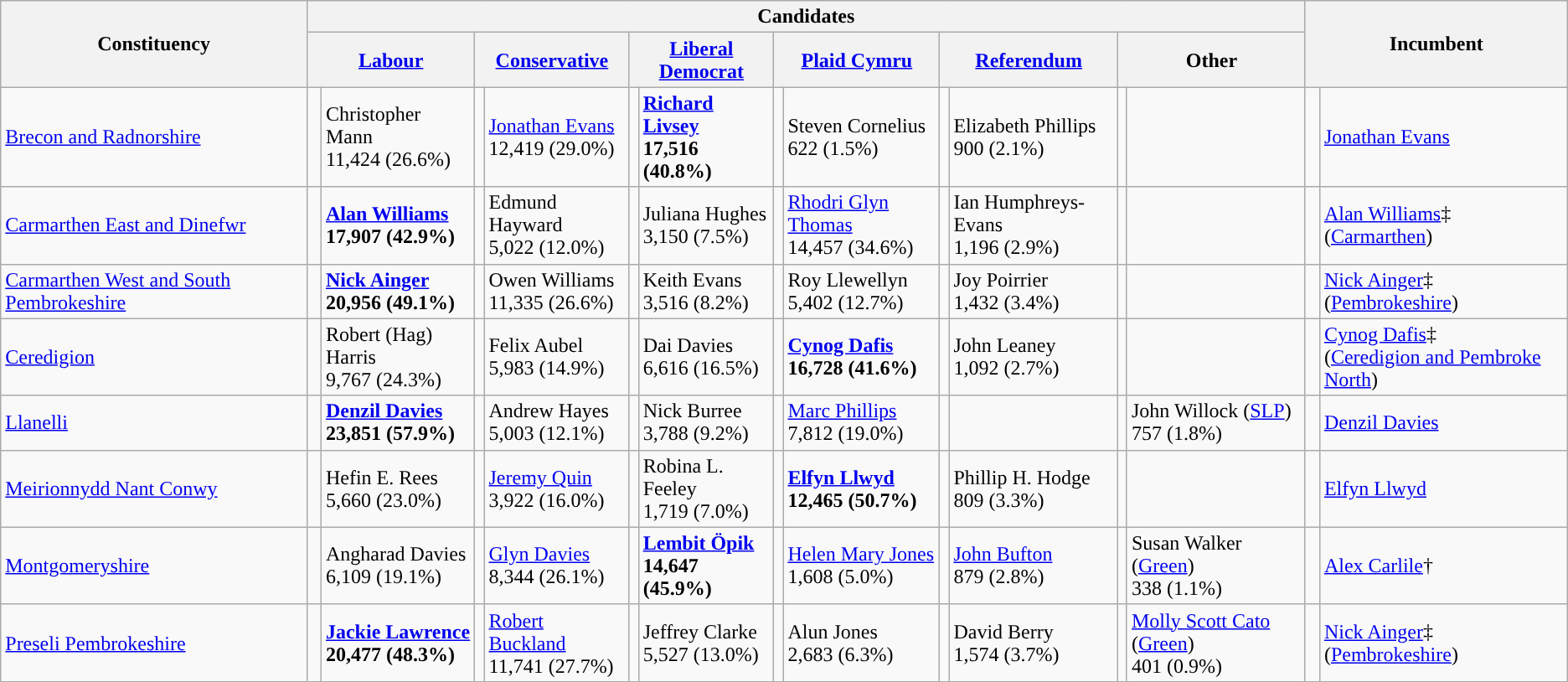<table class="wikitable">
<tr>
<th rowspan="2">Constituency</th>
<th colspan="12">Candidates</th>
<th colspan="2" rowspan="2">Incumbent</th>
</tr>
<tr>
<th colspan="2"><a href='#'>Labour</a></th>
<th colspan="2"><a href='#'>Conservative</a></th>
<th colspan="2"><a href='#'>Liberal Democrat</a></th>
<th colspan="2"><a href='#'>Plaid Cymru</a></th>
<th colspan="2"><a href='#'>Referendum</a></th>
<th colspan="2">Other</th>
</tr>
<tr>
<td><a href='#'>Brecon and Radnorshire</a></td>
<td></td>
<td>Christopher Mann<br>11,424 (26.6%)</td>
<td></td>
<td><a href='#'>Jonathan Evans</a><br>12,419 (29.0%)</td>
<td style="color:inherit;background:"></td>
<td><strong><a href='#'>Richard Livsey</a></strong><br><strong>17,516 (40.8%)</strong></td>
<td></td>
<td>Steven Cornelius<br>622 (1.5%)</td>
<td></td>
<td>Elizabeth Phillips<br>900 (2.1%)</td>
<td></td>
<td></td>
<td style="color:inherit;background:"> </td>
<td><a href='#'>Jonathan Evans</a></td>
</tr>
<tr>
<td><a href='#'>Carmarthen East and Dinefwr</a></td>
<td style="color:inherit;background:"> </td>
<td><strong><a href='#'>Alan Williams</a></strong><br><strong>17,907 (42.9%)</strong></td>
<td></td>
<td>Edmund Hayward<br>5,022 (12.0%)</td>
<td></td>
<td>Juliana Hughes<br>3,150 (7.5%)</td>
<td></td>
<td><a href='#'>Rhodri Glyn Thomas</a><br>14,457 (34.6%)</td>
<td></td>
<td>Ian Humphreys-Evans<br>1,196 (2.9%)</td>
<td></td>
<td></td>
<td style="color:inherit;background:"> </td>
<td><a href='#'>Alan Williams</a>‡<br>(<a href='#'>Carmarthen</a>)</td>
</tr>
<tr>
<td><a href='#'>Carmarthen West and South Pembrokeshire</a></td>
<td style="color:inherit;background:"> </td>
<td><strong><a href='#'>Nick Ainger</a></strong><br><strong>20,956 (49.1%)</strong></td>
<td></td>
<td>Owen Williams<br>11,335 (26.6%)</td>
<td></td>
<td>Keith Evans<br>3,516 (8.2%)</td>
<td></td>
<td>Roy Llewellyn<br>5,402 (12.7%)</td>
<td></td>
<td>Joy Poirrier<br>1,432 (3.4%)</td>
<td></td>
<td></td>
<td style="color:inherit;background:"> </td>
<td><a href='#'>Nick Ainger</a>‡<br>(<a href='#'>Pembrokeshire</a>)</td>
</tr>
<tr>
<td><a href='#'>Ceredigion</a></td>
<td></td>
<td>Robert (Hag) Harris<br>9,767 (24.3%)</td>
<td></td>
<td>Felix Aubel<br>5,983 (14.9%)</td>
<td></td>
<td>Dai Davies<br>6,616 (16.5%)</td>
<td style="color:inherit;background-color: "></td>
<td><strong><a href='#'>Cynog Dafis</a></strong><br><strong>16,728 (41.6%)</strong></td>
<td></td>
<td>John Leaney<br>1,092 (2.7%)</td>
<td></td>
<td></td>
<td style="color:inherit;background-color: "></td>
<td><a href='#'>Cynog Dafis</a>‡<br>(<a href='#'>Ceredigion and Pembroke North</a>)</td>
</tr>
<tr>
<td><a href='#'>Llanelli</a></td>
<td style="color:inherit;background:"> </td>
<td><strong><a href='#'>Denzil Davies</a></strong><br><strong>23,851 (57.9%)</strong></td>
<td></td>
<td>Andrew Hayes<br>5,003 (12.1%)</td>
<td></td>
<td>Nick Burree<br>3,788 (9.2%)</td>
<td></td>
<td><a href='#'>Marc Phillips</a><br>7,812 (19.0%)</td>
<td></td>
<td></td>
<td></td>
<td>John Willock (<a href='#'>SLP</a>)<br>757 (1.8%)</td>
<td style="color:inherit;background:"> </td>
<td><a href='#'>Denzil Davies</a></td>
</tr>
<tr>
<td><a href='#'>Meirionnydd Nant Conwy</a></td>
<td></td>
<td>Hefin E. Rees<br>5,660 (23.0%)</td>
<td></td>
<td><a href='#'>Jeremy Quin</a><br>3,922 (16.0%)</td>
<td></td>
<td>Robina L. Feeley<br>1,719 (7.0%)</td>
<td style="color:inherit;background-color: "></td>
<td><strong><a href='#'>Elfyn Llwyd</a></strong><br><strong>12,465 (50.7%)</strong></td>
<td></td>
<td>Phillip H. Hodge<br>809 (3.3%)</td>
<td></td>
<td></td>
<td style="color:inherit;background-color: "></td>
<td><a href='#'>Elfyn Llwyd</a></td>
</tr>
<tr>
<td><a href='#'>Montgomeryshire</a></td>
<td></td>
<td>Angharad Davies<br>6,109 (19.1%)</td>
<td></td>
<td><a href='#'>Glyn Davies</a><br>8,344 (26.1%)</td>
<td style="color:inherit;background:"></td>
<td><strong><a href='#'>Lembit Öpik</a></strong><br><strong>14,647 (45.9%)</strong></td>
<td></td>
<td><a href='#'>Helen Mary Jones</a><br>1,608 (5.0%)</td>
<td></td>
<td><a href='#'>John Bufton</a><br>879 (2.8%)</td>
<td></td>
<td>Susan Walker (<a href='#'>Green</a>)<br>338 (1.1%)</td>
<td style="color:inherit;background:"></td>
<td><a href='#'>Alex Carlile</a>†</td>
</tr>
<tr>
<td><a href='#'>Preseli Pembrokeshire</a></td>
<td style="color:inherit;background:"> </td>
<td><strong><a href='#'>Jackie Lawrence</a></strong><br><strong>20,477 (48.3%)</strong></td>
<td></td>
<td><a href='#'>Robert Buckland</a><br>11,741 (27.7%)</td>
<td></td>
<td>Jeffrey Clarke<br>5,527 (13.0%)</td>
<td></td>
<td>Alun Jones<br>2,683 (6.3%)</td>
<td></td>
<td>David Berry<br>1,574 (3.7%)</td>
<td></td>
<td><a href='#'>Molly Scott Cato</a> (<a href='#'>Green</a>)<br>401 (0.9%)</td>
<td style="color:inherit;background:"> </td>
<td><a href='#'>Nick Ainger</a>‡<br>(<a href='#'>Pembrokeshire</a>)</td>
</tr>
</table>
